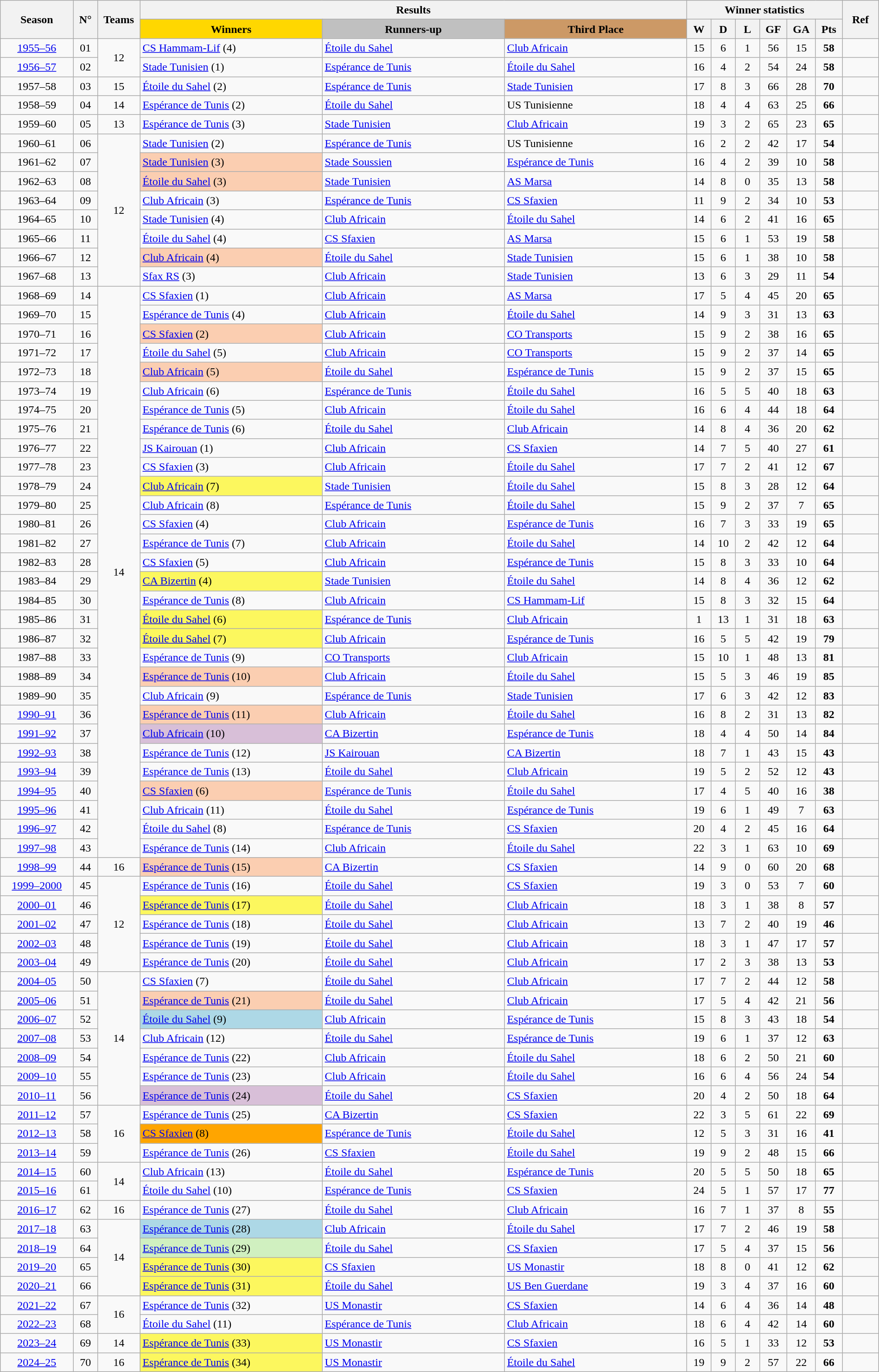<table class="wikitable" style="text-align:center; font-size:100%; line-height:20px; width:100%">
<tr>
<th rowspan="2" width="6%">Season</th>
<th rowspan="2" width="2%">N°</th>
<th rowspan="2" width="2%">Teams</th>
<th colspan="3" width="40%">Results</th>
<th colspan="6" width="10%">Winner statistics</th>
<th rowspan="2" width="3%">Ref</th>
</tr>
<tr>
<th style="background:gold " width="15%">Winners</th>
<th style="background:silver " width="15%">Runners-up</th>
<th style="background:#cc9966 " width="15%">Third Place</th>
<th width="2%">W</th>
<th width="2%">D</th>
<th width="2%">L</th>
<th width="2%">GF</th>
<th width="2%">GA</th>
<th width="2%">Pts</th>
</tr>
<tr>
<td><a href='#'>1955–56</a></td>
<td>01</td>
<td rowspan="2">12</td>
<td align="left"><a href='#'>CS Hammam-Lif</a> (4)</td>
<td align="left"><a href='#'>Étoile du Sahel</a></td>
<td align="left"><a href='#'>Club Africain</a></td>
<td>15</td>
<td>6</td>
<td>1</td>
<td>56</td>
<td>15</td>
<td><strong>58</strong></td>
<td></td>
</tr>
<tr>
<td><a href='#'>1956–57</a></td>
<td>02</td>
<td align="left"><a href='#'>Stade Tunisien</a> (1)</td>
<td align="left"><a href='#'>Espérance de Tunis</a></td>
<td align="left"><a href='#'>Étoile du Sahel</a></td>
<td>16</td>
<td>4</td>
<td>2</td>
<td>54</td>
<td>24</td>
<td><strong>58</strong></td>
<td></td>
</tr>
<tr>
<td>1957–58</td>
<td>03</td>
<td>15</td>
<td align="left"><a href='#'>Étoile du Sahel</a> (2)</td>
<td align="left"><a href='#'>Espérance de Tunis</a></td>
<td align="left"><a href='#'>Stade Tunisien</a></td>
<td>17</td>
<td>8</td>
<td>3</td>
<td>66</td>
<td>28</td>
<td><strong>70</strong></td>
<td></td>
</tr>
<tr>
<td>1958–59</td>
<td>04</td>
<td>14</td>
<td align="left"><a href='#'>Espérance de Tunis</a> (2)</td>
<td align="left"><a href='#'>Étoile du Sahel</a></td>
<td align="left">US Tunisienne</td>
<td>18</td>
<td>4</td>
<td>4</td>
<td>63</td>
<td>25</td>
<td><strong>66</strong></td>
<td></td>
</tr>
<tr>
<td>1959–60</td>
<td>05</td>
<td>13</td>
<td align="left"><a href='#'>Espérance de Tunis</a> (3)</td>
<td align="left"><a href='#'>Stade Tunisien</a></td>
<td align="left"><a href='#'>Club Africain</a></td>
<td>19</td>
<td>3</td>
<td>2</td>
<td>65</td>
<td>23</td>
<td><strong>65</strong></td>
<td></td>
</tr>
<tr>
<td>1960–61</td>
<td>06</td>
<td rowspan="8">12</td>
<td align="left"><a href='#'>Stade Tunisien</a> (2)</td>
<td align="left"><a href='#'>Espérance de Tunis</a></td>
<td align="left">US Tunisienne</td>
<td>16</td>
<td>2</td>
<td>2</td>
<td>42</td>
<td>17</td>
<td><strong>54</strong></td>
<td></td>
</tr>
<tr>
<td>1961–62</td>
<td>07</td>
<td align="left" style="background-color:#FBCEB1"><a href='#'>Stade Tunisien</a> (3)</td>
<td align="left"><a href='#'>Stade Soussien</a></td>
<td align="left"><a href='#'>Espérance de Tunis</a></td>
<td>16</td>
<td>4</td>
<td>2</td>
<td>39</td>
<td>10</td>
<td><strong>58</strong></td>
<td></td>
</tr>
<tr>
<td>1962–63</td>
<td>08</td>
<td align="left" style="background-color:#FBCEB1"><a href='#'>Étoile du Sahel</a> (3)</td>
<td align="left"><a href='#'>Stade Tunisien</a></td>
<td align="left"><a href='#'>AS Marsa</a></td>
<td>14</td>
<td>8</td>
<td>0</td>
<td>35</td>
<td>13</td>
<td><strong>58</strong></td>
<td></td>
</tr>
<tr>
<td>1963–64</td>
<td>09</td>
<td align="left"><a href='#'>Club Africain</a> (3)</td>
<td align="left"><a href='#'>Espérance de Tunis</a></td>
<td align="left"><a href='#'>CS Sfaxien</a></td>
<td>11</td>
<td>9</td>
<td>2</td>
<td>34</td>
<td>10</td>
<td><strong>53</strong></td>
<td></td>
</tr>
<tr>
<td>1964–65</td>
<td>10</td>
<td align="left"><a href='#'>Stade Tunisien</a> (4)</td>
<td align="left"><a href='#'>Club Africain</a></td>
<td align="left"><a href='#'>Étoile du Sahel</a></td>
<td>14</td>
<td>6</td>
<td>2</td>
<td>41</td>
<td>16</td>
<td><strong>65</strong></td>
<td></td>
</tr>
<tr>
<td>1965–66</td>
<td>11</td>
<td align="left"><a href='#'>Étoile du Sahel</a> (4)</td>
<td align="left"><a href='#'>CS Sfaxien</a></td>
<td align="left"><a href='#'>AS Marsa</a></td>
<td>15</td>
<td>6</td>
<td>1</td>
<td>53</td>
<td>19</td>
<td><strong>58</strong></td>
<td></td>
</tr>
<tr>
<td>1966–67</td>
<td>12</td>
<td align="left" style="background-color:#FBCEB1"><a href='#'>Club Africain</a> (4)</td>
<td align="left"><a href='#'>Étoile du Sahel</a></td>
<td align="left"><a href='#'>Stade Tunisien</a></td>
<td>15</td>
<td>6</td>
<td>1</td>
<td>38</td>
<td>10</td>
<td><strong>58</strong></td>
<td></td>
</tr>
<tr>
<td>1967–68</td>
<td>13</td>
<td align="left"><a href='#'>Sfax RS</a> (3)</td>
<td align="left"><a href='#'>Club Africain</a></td>
<td align="left"><a href='#'>Stade Tunisien</a></td>
<td>13</td>
<td>6</td>
<td>3</td>
<td>29</td>
<td>11</td>
<td><strong>54</strong></td>
<td></td>
</tr>
<tr>
<td>1968–69</td>
<td>14</td>
<td rowspan="30">14</td>
<td align="left"><a href='#'>CS Sfaxien</a> (1)</td>
<td align="left"><a href='#'>Club Africain</a></td>
<td align="left"><a href='#'>AS Marsa</a></td>
<td>17</td>
<td>5</td>
<td>4</td>
<td>45</td>
<td>20</td>
<td><strong>65</strong></td>
<td></td>
</tr>
<tr>
<td>1969–70</td>
<td>15</td>
<td align="left"><a href='#'>Espérance de Tunis</a> (4)</td>
<td align="left"><a href='#'>Club Africain</a></td>
<td align="left"><a href='#'>Étoile du Sahel</a></td>
<td>14</td>
<td>9</td>
<td>3</td>
<td>31</td>
<td>13</td>
<td><strong>63</strong></td>
<td></td>
</tr>
<tr>
<td>1970–71</td>
<td>16</td>
<td align="left" style="background-color:#FBCEB1"><a href='#'>CS Sfaxien</a> (2)</td>
<td align="left"><a href='#'>Club Africain</a></td>
<td align="left"><a href='#'>CO Transports</a></td>
<td>15</td>
<td>9</td>
<td>2</td>
<td>38</td>
<td>16</td>
<td><strong>65</strong></td>
<td></td>
</tr>
<tr>
<td>1971–72</td>
<td>17</td>
<td align="left"><a href='#'>Étoile du Sahel</a> (5)</td>
<td align="left"><a href='#'>Club Africain</a></td>
<td align="left"><a href='#'>CO Transports</a></td>
<td>15</td>
<td>9</td>
<td>2</td>
<td>37</td>
<td>14</td>
<td><strong>65</strong></td>
<td></td>
</tr>
<tr>
<td>1972–73</td>
<td>18</td>
<td align="left" style="background-color:#FBCEB1"><a href='#'>Club Africain</a> (5)</td>
<td align="left"><a href='#'>Étoile du Sahel</a></td>
<td align="left"><a href='#'>Espérance de Tunis</a></td>
<td>15</td>
<td>9</td>
<td>2</td>
<td>37</td>
<td>15</td>
<td><strong>65</strong></td>
<td></td>
</tr>
<tr>
<td>1973–74</td>
<td>19</td>
<td align="left"><a href='#'>Club Africain</a> (6)</td>
<td align="left"><a href='#'>Espérance de Tunis</a></td>
<td align="left"><a href='#'>Étoile du Sahel</a></td>
<td>16</td>
<td>5</td>
<td>5</td>
<td>40</td>
<td>18</td>
<td><strong>63</strong></td>
<td></td>
</tr>
<tr>
<td>1974–75</td>
<td>20</td>
<td align="left"><a href='#'>Espérance de Tunis</a> (5)</td>
<td align="left"><a href='#'>Club Africain</a></td>
<td align="left"><a href='#'>Étoile du Sahel</a></td>
<td>16</td>
<td>6</td>
<td>4</td>
<td>44</td>
<td>18</td>
<td><strong>64</strong></td>
<td></td>
</tr>
<tr>
<td>1975–76</td>
<td>21</td>
<td align="left"><a href='#'>Espérance de Tunis</a> (6)</td>
<td align="left"><a href='#'>Étoile du Sahel</a></td>
<td align="left"><a href='#'>Club Africain</a></td>
<td>14</td>
<td>8</td>
<td>4</td>
<td>36</td>
<td>20</td>
<td><strong>62</strong></td>
<td></td>
</tr>
<tr>
<td>1976–77</td>
<td>22</td>
<td align="left"><a href='#'>JS Kairouan</a> (1)</td>
<td align="left"><a href='#'>Club Africain</a></td>
<td align="left"><a href='#'>CS Sfaxien</a></td>
<td>14</td>
<td>7</td>
<td>5</td>
<td>40</td>
<td>27</td>
<td><strong>61</strong></td>
<td></td>
</tr>
<tr>
<td>1977–78</td>
<td>23</td>
<td align="left"><a href='#'>CS Sfaxien</a> (3)</td>
<td align="left"><a href='#'>Club Africain</a></td>
<td align="left"><a href='#'>Étoile du Sahel</a></td>
<td>17</td>
<td>7</td>
<td>2</td>
<td>41</td>
<td>12</td>
<td><strong>67</strong></td>
<td></td>
</tr>
<tr>
<td>1978–79</td>
<td>24</td>
<td align="left" style="background-color:#FCF75E"><a href='#'>Club Africain</a> (7)</td>
<td align="left"><a href='#'>Stade Tunisien</a></td>
<td align="left"><a href='#'>Étoile du Sahel</a></td>
<td>15</td>
<td>8</td>
<td>3</td>
<td>28</td>
<td>12</td>
<td><strong>64</strong></td>
<td></td>
</tr>
<tr>
<td>1979–80</td>
<td>25</td>
<td align="left"><a href='#'>Club Africain</a> (8)</td>
<td align="left"><a href='#'>Espérance de Tunis</a></td>
<td align="left"><a href='#'>Étoile du Sahel</a></td>
<td>15</td>
<td>9</td>
<td>2</td>
<td>37</td>
<td>7</td>
<td><strong>65</strong></td>
<td></td>
</tr>
<tr>
<td>1980–81</td>
<td>26</td>
<td align="left"><a href='#'>CS Sfaxien</a> (4)</td>
<td align="left"><a href='#'>Club Africain</a></td>
<td align="left"><a href='#'>Espérance de Tunis</a></td>
<td>16</td>
<td>7</td>
<td>3</td>
<td>33</td>
<td>19</td>
<td><strong>65</strong></td>
<td></td>
</tr>
<tr>
<td>1981–82</td>
<td>27</td>
<td align="left"><a href='#'>Espérance de Tunis</a> (7)</td>
<td align="left"><a href='#'>Club Africain</a></td>
<td align="left"><a href='#'>Étoile du Sahel</a></td>
<td>14</td>
<td>10</td>
<td>2</td>
<td>42</td>
<td>12</td>
<td><strong>64</strong></td>
<td></td>
</tr>
<tr>
<td>1982–83</td>
<td>28</td>
<td align="left"><a href='#'>CS Sfaxien</a> (5)</td>
<td align="left"><a href='#'>Club Africain</a></td>
<td align="left"><a href='#'>Espérance de Tunis</a></td>
<td>15</td>
<td>8</td>
<td>3</td>
<td>33</td>
<td>10</td>
<td><strong>64</strong></td>
<td></td>
</tr>
<tr>
<td>1983–84</td>
<td>29</td>
<td align="left" style="background-color:#FCF75E"><a href='#'>CA Bizertin</a> (4)</td>
<td align="left"><a href='#'>Stade Tunisien</a></td>
<td align="left"><a href='#'>Étoile du Sahel</a></td>
<td>14</td>
<td>8</td>
<td>4</td>
<td>36</td>
<td>12</td>
<td><strong>62</strong></td>
<td></td>
</tr>
<tr>
<td>1984–85</td>
<td>30</td>
<td align="left"><a href='#'>Espérance de Tunis</a> (8)</td>
<td align="left"><a href='#'>Club Africain</a></td>
<td align="left"><a href='#'>CS Hammam-Lif</a></td>
<td>15</td>
<td>8</td>
<td>3</td>
<td>32</td>
<td>15</td>
<td><strong>64</strong></td>
<td></td>
</tr>
<tr>
<td>1985–86</td>
<td>31</td>
<td align="left" style="background-color:#FCF75E"><a href='#'>Étoile du Sahel</a> (6)</td>
<td align="left"><a href='#'>Espérance de Tunis</a></td>
<td align="left"><a href='#'>Club Africain</a></td>
<td>1</td>
<td>13</td>
<td>1</td>
<td>31</td>
<td>18</td>
<td><strong>63</strong></td>
<td></td>
</tr>
<tr>
<td>1986–87</td>
<td>32</td>
<td align="left" style="background-color:#FCF75E"><a href='#'>Étoile du Sahel</a> (7)</td>
<td align="left"><a href='#'>Club Africain</a></td>
<td align="left"><a href='#'>Espérance de Tunis</a></td>
<td>16</td>
<td>5</td>
<td>5</td>
<td>42</td>
<td>19</td>
<td><strong>79</strong></td>
<td></td>
</tr>
<tr>
<td>1987–88</td>
<td>33</td>
<td align="left"><a href='#'>Espérance de Tunis</a> (9)</td>
<td align="left"><a href='#'>CO Transports</a></td>
<td align="left"><a href='#'>Club Africain</a></td>
<td>15</td>
<td>10</td>
<td>1</td>
<td>48</td>
<td>13</td>
<td><strong>81</strong></td>
<td></td>
</tr>
<tr>
<td>1988–89</td>
<td>34</td>
<td align="left" style="background-color:#FBCEB1"><a href='#'>Espérance de Tunis</a> (10) </td>
<td align="left"><a href='#'>Club Africain</a></td>
<td align="left"><a href='#'>Étoile du Sahel</a></td>
<td>15</td>
<td>5</td>
<td>3</td>
<td>46</td>
<td>19</td>
<td><strong>85</strong></td>
<td></td>
</tr>
<tr>
<td>1989–90</td>
<td>35</td>
<td align="left"><a href='#'>Club Africain</a> (9)</td>
<td align="left"><a href='#'>Espérance de Tunis</a></td>
<td align="left"><a href='#'>Stade Tunisien</a></td>
<td>17</td>
<td>6</td>
<td>3</td>
<td>42</td>
<td>12</td>
<td><strong>83</strong></td>
<td></td>
</tr>
<tr>
<td><a href='#'>1990–91</a></td>
<td>36</td>
<td align="left" style="background-color:#FBCEB1"><a href='#'>Espérance de Tunis</a> (11)</td>
<td align="left"><a href='#'>Club Africain</a></td>
<td align="left"><a href='#'>Étoile du Sahel</a></td>
<td>16</td>
<td>8</td>
<td>2</td>
<td>31</td>
<td>13</td>
<td><strong>82</strong></td>
<td></td>
</tr>
<tr>
<td><a href='#'>1991–92</a></td>
<td>37</td>
<td align="left" style="background-color:#D8BFD8"><a href='#'>Club Africain</a> (10) </td>
<td align="left"><a href='#'>CA Bizertin</a></td>
<td align="left"><a href='#'>Espérance de Tunis</a></td>
<td>18</td>
<td>4</td>
<td>4</td>
<td>50</td>
<td>14</td>
<td><strong>84</strong></td>
<td></td>
</tr>
<tr>
<td><a href='#'>1992–93</a></td>
<td>38</td>
<td align="left"><a href='#'>Espérance de Tunis</a> (12)</td>
<td align="left"><a href='#'>JS Kairouan</a></td>
<td align="left"><a href='#'>CA Bizertin</a></td>
<td>18</td>
<td>7</td>
<td>1</td>
<td>43</td>
<td>15</td>
<td><strong>43</strong></td>
<td></td>
</tr>
<tr>
<td><a href='#'>1993–94</a></td>
<td>39</td>
<td align="left"><a href='#'>Espérance de Tunis</a> (13)</td>
<td align="left"><a href='#'>Étoile du Sahel</a></td>
<td align="left"><a href='#'>Club Africain</a></td>
<td>19</td>
<td>5</td>
<td>2</td>
<td>52</td>
<td>12</td>
<td><strong>43</strong></td>
<td></td>
</tr>
<tr>
<td><a href='#'>1994–95</a></td>
<td>40</td>
<td align="left" style="background-color:#FBCEB1"><a href='#'>CS Sfaxien</a> (6)</td>
<td align="left"><a href='#'>Espérance de Tunis</a></td>
<td align="left"><a href='#'>Étoile du Sahel</a></td>
<td>17</td>
<td>4</td>
<td>5</td>
<td>40</td>
<td>16</td>
<td><strong>38</strong></td>
<td></td>
</tr>
<tr>
<td><a href='#'>1995–96</a></td>
<td>41</td>
<td align="left"><a href='#'>Club Africain</a> (11)</td>
<td align="left"><a href='#'>Étoile du Sahel</a></td>
<td align="left"><a href='#'>Espérance de Tunis</a></td>
<td>19</td>
<td>6</td>
<td>1</td>
<td>49</td>
<td>7</td>
<td><strong>63</strong></td>
<td></td>
</tr>
<tr>
<td><a href='#'>1996–97</a></td>
<td>42</td>
<td align="left"><a href='#'>Étoile du Sahel</a> (8)</td>
<td align="left"><a href='#'>Espérance de Tunis</a></td>
<td align="left"><a href='#'>CS Sfaxien</a></td>
<td>20</td>
<td>4</td>
<td>2</td>
<td>45</td>
<td>16</td>
<td><strong>64</strong></td>
<td></td>
</tr>
<tr>
<td><a href='#'>1997–98</a></td>
<td>43</td>
<td align="left"><a href='#'>Espérance de Tunis</a> (14)</td>
<td align="left"><a href='#'>Club Africain</a></td>
<td align="left"><a href='#'>Étoile du Sahel</a></td>
<td>22</td>
<td>3</td>
<td>1</td>
<td>63</td>
<td>10</td>
<td><strong>69</strong></td>
<td></td>
</tr>
<tr>
<td><a href='#'>1998–99</a></td>
<td>44</td>
<td>16</td>
<td align="left" style="background-color:#FBCEB1"><a href='#'>Espérance de Tunis</a> (15)</td>
<td align="left"><a href='#'>CA Bizertin</a></td>
<td align="left"><a href='#'>CS Sfaxien</a></td>
<td>14</td>
<td>9</td>
<td>0</td>
<td>60</td>
<td>20</td>
<td><strong>68</strong></td>
<td></td>
</tr>
<tr>
<td><a href='#'>1999–2000</a></td>
<td>45</td>
<td rowspan="5">12</td>
<td align="left"><a href='#'>Espérance de Tunis</a> (16)</td>
<td align="left"><a href='#'>Étoile du Sahel</a></td>
<td align="left"><a href='#'>CS Sfaxien</a></td>
<td>19</td>
<td>3</td>
<td>0</td>
<td>53</td>
<td>7</td>
<td><strong>60</strong></td>
<td></td>
</tr>
<tr>
<td><a href='#'>2000–01</a></td>
<td>46</td>
<td align="left" style="background-color:#FCF75E"><a href='#'>Espérance de Tunis</a> (17)</td>
<td align="left"><a href='#'>Étoile du Sahel</a></td>
<td align="left"><a href='#'>Club Africain</a></td>
<td>18</td>
<td>3</td>
<td>1</td>
<td>38</td>
<td>8</td>
<td><strong>57</strong></td>
<td></td>
</tr>
<tr>
<td><a href='#'>2001–02</a></td>
<td>47</td>
<td align="left"><a href='#'>Espérance de Tunis</a> (18)</td>
<td align="left"><a href='#'>Étoile du Sahel</a></td>
<td align="left"><a href='#'>Club Africain</a></td>
<td>13</td>
<td>7</td>
<td>2</td>
<td>40</td>
<td>19</td>
<td><strong>46</strong></td>
<td></td>
</tr>
<tr>
<td><a href='#'>2002–03</a></td>
<td>48</td>
<td align="left"><a href='#'>Espérance de Tunis</a> (19)</td>
<td align="left"><a href='#'>Étoile du Sahel</a></td>
<td align="left"><a href='#'>Club Africain</a></td>
<td>18</td>
<td>3</td>
<td>1</td>
<td>47</td>
<td>17</td>
<td><strong>57</strong></td>
<td></td>
</tr>
<tr>
<td><a href='#'>2003–04</a></td>
<td>49</td>
<td align="left"><a href='#'>Espérance de Tunis</a> (20) </td>
<td align="left"><a href='#'>Étoile du Sahel</a></td>
<td align="left"><a href='#'>Club Africain</a></td>
<td>17</td>
<td>2</td>
<td>3</td>
<td>38</td>
<td>13</td>
<td><strong>53</strong></td>
<td></td>
</tr>
<tr>
<td><a href='#'>2004–05</a></td>
<td>50</td>
<td rowspan="7">14</td>
<td align="left"><a href='#'>CS Sfaxien</a> (7)</td>
<td align="left"><a href='#'>Étoile du Sahel</a></td>
<td align="left"><a href='#'>Club Africain</a></td>
<td>17</td>
<td>7</td>
<td>2</td>
<td>44</td>
<td>12</td>
<td><strong>58</strong></td>
<td></td>
</tr>
<tr>
<td><a href='#'>2005–06</a></td>
<td>51</td>
<td align="left" style="background-color:#FBCEB1"><a href='#'>Espérance de Tunis</a> (21)</td>
<td align="left"><a href='#'>Étoile du Sahel</a></td>
<td align="left"><a href='#'>Club Africain</a></td>
<td>17</td>
<td>5</td>
<td>4</td>
<td>42</td>
<td>21</td>
<td><strong>56</strong></td>
<td></td>
</tr>
<tr>
<td><a href='#'>2006–07</a></td>
<td>52</td>
<td align="left" style="background-color:#ADD8E6"><a href='#'>Étoile du Sahel</a> (9)</td>
<td align="left"><a href='#'>Club Africain</a></td>
<td align="left"><a href='#'>Espérance de Tunis</a></td>
<td>15</td>
<td>8</td>
<td>3</td>
<td>43</td>
<td>18</td>
<td><strong>54</strong></td>
<td></td>
</tr>
<tr>
<td><a href='#'>2007–08</a></td>
<td>53</td>
<td align="left"><a href='#'>Club Africain</a> (12)</td>
<td align="left"><a href='#'>Étoile du Sahel</a></td>
<td align="left"><a href='#'>Espérance de Tunis</a></td>
<td>19</td>
<td>6</td>
<td>1</td>
<td>37</td>
<td>12</td>
<td><strong>63</strong></td>
<td></td>
</tr>
<tr>
<td><a href='#'>2008–09</a></td>
<td>54</td>
<td align="left"><a href='#'>Espérance de Tunis</a> (22)</td>
<td align="left"><a href='#'>Club Africain</a></td>
<td align="left"><a href='#'>Étoile du Sahel</a></td>
<td>18</td>
<td>6</td>
<td>2</td>
<td>50</td>
<td>21</td>
<td><strong>60</strong></td>
<td></td>
</tr>
<tr>
<td><a href='#'>2009–10</a></td>
<td>55</td>
<td align="left"><a href='#'>Espérance de Tunis</a> (23)</td>
<td align="left"><a href='#'>Club Africain</a></td>
<td align="left"><a href='#'>Étoile du Sahel</a></td>
<td>16</td>
<td>6</td>
<td>4</td>
<td>56</td>
<td>24</td>
<td><strong>54</strong></td>
<td></td>
</tr>
<tr>
<td><a href='#'>2010–11</a></td>
<td>56</td>
<td align="left" style="background-color:#D8BFD8"><a href='#'>Espérance de Tunis</a> (24)</td>
<td align="left"><a href='#'>Étoile du Sahel</a></td>
<td align="left"><a href='#'>CS Sfaxien</a></td>
<td>20</td>
<td>4</td>
<td>2</td>
<td>50</td>
<td>18</td>
<td><strong>64</strong></td>
<td></td>
</tr>
<tr>
<td><a href='#'>2011–12</a></td>
<td>57</td>
<td rowspan="3">16</td>
<td align="left"><a href='#'>Espérance de Tunis</a> (25)</td>
<td align="left"><a href='#'>CA Bizertin</a></td>
<td align="left"><a href='#'>CS Sfaxien</a></td>
<td>22</td>
<td>3</td>
<td>5</td>
<td>61</td>
<td>22</td>
<td><strong>69</strong></td>
<td></td>
</tr>
<tr>
<td><a href='#'>2012–13</a></td>
<td>58</td>
<td align="left" style="background-color:#FFA500"><a href='#'>CS Sfaxien</a> (8)</td>
<td align="left"><a href='#'>Espérance de Tunis</a></td>
<td align="left"><a href='#'>Étoile du Sahel</a></td>
<td>12</td>
<td>5</td>
<td>3</td>
<td>31</td>
<td>16</td>
<td><strong>41</strong></td>
<td></td>
</tr>
<tr>
<td><a href='#'>2013–14</a></td>
<td>59</td>
<td align="left"><a href='#'>Espérance de Tunis</a> (26)</td>
<td align="left"><a href='#'>CS Sfaxien</a></td>
<td align="left"><a href='#'>Étoile du Sahel</a></td>
<td>19</td>
<td>9</td>
<td>2</td>
<td>48</td>
<td>15</td>
<td><strong>66</strong></td>
<td></td>
</tr>
<tr>
<td><a href='#'>2014–15</a></td>
<td>60</td>
<td rowspan="2">14</td>
<td align="left"><a href='#'>Club Africain</a> (13)</td>
<td align="left"><a href='#'>Étoile du Sahel</a></td>
<td align="left"><a href='#'>Espérance de Tunis</a></td>
<td>20</td>
<td>5</td>
<td>5</td>
<td>50</td>
<td>18</td>
<td><strong>65</strong></td>
<td></td>
</tr>
<tr>
<td><a href='#'>2015–16</a></td>
<td>61</td>
<td align="left"><a href='#'>Étoile du Sahel</a> (10) </td>
<td align="left"><a href='#'>Espérance de Tunis</a></td>
<td align="left"><a href='#'>CS Sfaxien</a></td>
<td>24</td>
<td>5</td>
<td>1</td>
<td>57</td>
<td>17</td>
<td><strong>77</strong></td>
<td></td>
</tr>
<tr>
<td><a href='#'>2016–17</a></td>
<td>62</td>
<td>16</td>
<td align="left"><a href='#'>Espérance de Tunis</a> (27)</td>
<td align="left"><a href='#'>Étoile du Sahel</a></td>
<td align="left"><a href='#'>Club Africain</a></td>
<td>16</td>
<td>7</td>
<td>1</td>
<td>37</td>
<td>8</td>
<td><strong>55</strong></td>
<td></td>
</tr>
<tr>
<td><a href='#'>2017–18</a></td>
<td>63</td>
<td rowspan="4">14</td>
<td align="left" style="background-color:#ADD8E6"><a href='#'>Espérance de Tunis</a> (28)</td>
<td align="left"><a href='#'>Club Africain</a></td>
<td align="left"><a href='#'>Étoile du Sahel</a></td>
<td>17</td>
<td>7</td>
<td>2</td>
<td>46</td>
<td>19</td>
<td><strong>58</strong></td>
<td></td>
</tr>
<tr>
<td><a href='#'>2018–19</a></td>
<td>64</td>
<td align="left" style="background-color:#D0f0C0"><a href='#'>Espérance de Tunis</a> (29)</td>
<td align="left"><a href='#'>Étoile du Sahel</a></td>
<td align="left"><a href='#'>CS Sfaxien</a></td>
<td>17</td>
<td>5</td>
<td>4</td>
<td>37</td>
<td>15</td>
<td><strong>56</strong></td>
<td></td>
</tr>
<tr>
<td><a href='#'>2019–20</a></td>
<td>65</td>
<td align="left" style="background-color:#FCF75E"><a href='#'>Espérance de Tunis</a> (30) </td>
<td align="left"><a href='#'>CS Sfaxien</a></td>
<td align="left"><a href='#'>US Monastir</a></td>
<td>18</td>
<td>8</td>
<td>0</td>
<td>41</td>
<td>12</td>
<td><strong>62</strong></td>
<td></td>
</tr>
<tr>
<td><a href='#'>2020–21</a></td>
<td>66</td>
<td align="left" style="background-color:#FCF75E"><a href='#'>Espérance de Tunis</a> (31)</td>
<td align="left"><a href='#'>Étoile du Sahel</a></td>
<td align="left"><a href='#'>US Ben Guerdane</a></td>
<td>19</td>
<td>3</td>
<td>4</td>
<td>37</td>
<td>16</td>
<td><strong>60</strong></td>
<td></td>
</tr>
<tr>
<td><a href='#'>2021–22</a></td>
<td>67</td>
<td rowspan="2">16</td>
<td align="left"><a href='#'>Espérance de Tunis</a> (32)</td>
<td align="left"><a href='#'>US Monastir</a></td>
<td align="left"><a href='#'>CS Sfaxien</a></td>
<td>14</td>
<td>6</td>
<td>4</td>
<td>36</td>
<td>14</td>
<td><strong>48</strong></td>
<td></td>
</tr>
<tr>
<td><a href='#'>2022–23</a></td>
<td>68</td>
<td align="left"><a href='#'>Étoile du Sahel</a> (11)</td>
<td align="left"><a href='#'>Espérance de Tunis</a></td>
<td align="left"><a href='#'>Club Africain</a></td>
<td>18</td>
<td>6</td>
<td>4</td>
<td>42</td>
<td>14</td>
<td><strong>60</strong></td>
<td></td>
</tr>
<tr>
<td><a href='#'>2023–24</a></td>
<td>69</td>
<td>14</td>
<td align="left" style="background-color:#FCF75E"><a href='#'>Espérance de Tunis</a> (33)</td>
<td align="left"><a href='#'>US Monastir</a></td>
<td align="left"><a href='#'>CS Sfaxien</a></td>
<td>16</td>
<td>5</td>
<td>1</td>
<td>33</td>
<td>12</td>
<td><strong>53</strong></td>
<td></td>
</tr>
<tr>
<td><a href='#'>2024–25</a></td>
<td>70</td>
<td>16</td>
<td align="left" style="background-color:#FCF75E"><a href='#'>Espérance de Tunis</a> (34)</td>
<td align="left"><a href='#'>US Monastir</a></td>
<td align="left"><a href='#'>Étoile du Sahel</a></td>
<td>19</td>
<td>9</td>
<td>2</td>
<td>57</td>
<td>22</td>
<td><strong>66</strong></td>
<td></td>
</tr>
</table>
